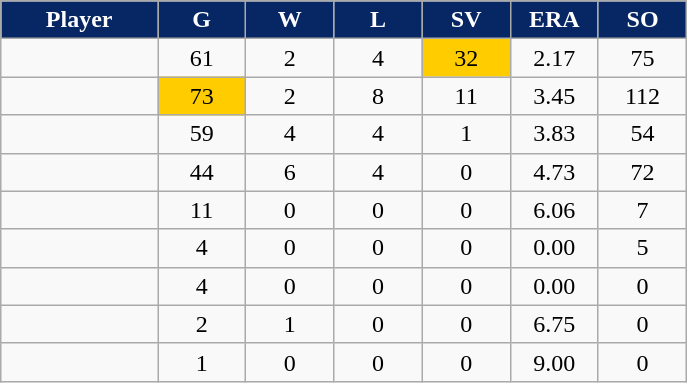<table class="wikitable sortable">
<tr>
<th style="background:#072764;color:white;" width="16%">Player</th>
<th style="background:#072764;color:white;" width="9%">G</th>
<th style="background:#072764;color:white;" width="9%">W</th>
<th style="background:#072764;color:white;" width="9%">L</th>
<th style="background:#072764;color:white;" width="9%">SV</th>
<th style="background:#072764;color:white;" width="9%">ERA</th>
<th style="background:#072764;color:white;" width="9%">SO</th>
</tr>
<tr align="center">
<td></td>
<td>61</td>
<td>2</td>
<td>4</td>
<td bgcolor="#FFCC00">32</td>
<td>2.17</td>
<td>75</td>
</tr>
<tr align="center">
<td></td>
<td bgcolor="#FFCC00">73</td>
<td>2</td>
<td>8</td>
<td>11</td>
<td>3.45</td>
<td>112</td>
</tr>
<tr align="center">
<td></td>
<td>59</td>
<td>4</td>
<td>4</td>
<td>1</td>
<td>3.83</td>
<td>54</td>
</tr>
<tr align="center">
<td></td>
<td>44</td>
<td>6</td>
<td>4</td>
<td>0</td>
<td>4.73</td>
<td>72</td>
</tr>
<tr align="center">
<td></td>
<td>11</td>
<td>0</td>
<td>0</td>
<td>0</td>
<td>6.06</td>
<td>7</td>
</tr>
<tr align="center">
<td></td>
<td>4</td>
<td>0</td>
<td>0</td>
<td>0</td>
<td>0.00</td>
<td>5</td>
</tr>
<tr align="center">
<td></td>
<td>4</td>
<td>0</td>
<td>0</td>
<td>0</td>
<td>0.00</td>
<td>0</td>
</tr>
<tr align="center">
<td></td>
<td>2</td>
<td>1</td>
<td>0</td>
<td>0</td>
<td>6.75</td>
<td>0</td>
</tr>
<tr align="center">
<td></td>
<td>1</td>
<td>0</td>
<td>0</td>
<td>0</td>
<td>9.00</td>
<td>0</td>
</tr>
</table>
